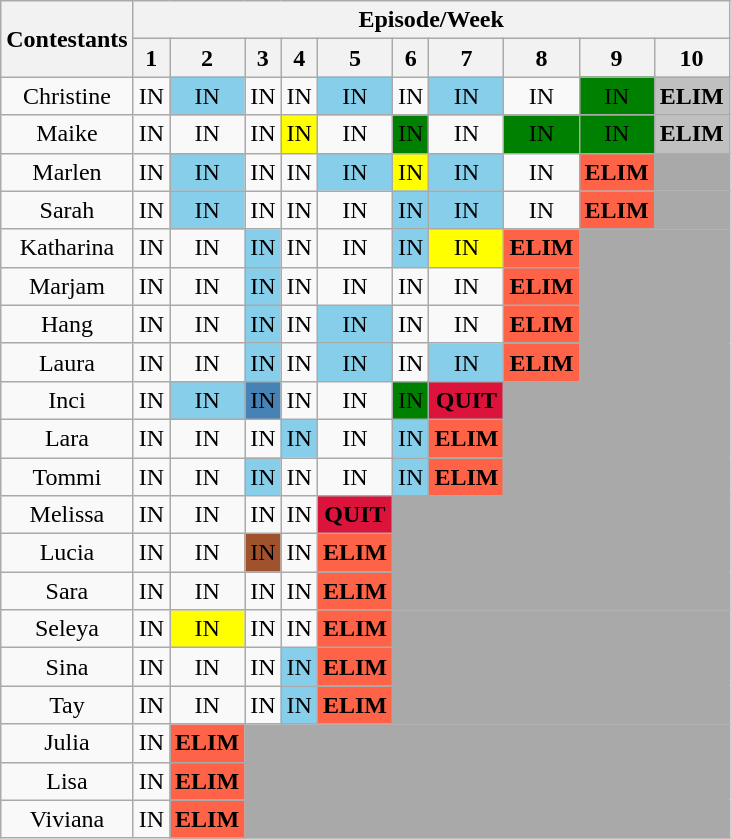<table class="wikitable" style="text-align:center">
<tr>
<th rowspan="2">Contestants</th>
<th colspan="10">Episode/Week</th>
</tr>
<tr>
<th>1</th>
<th>2</th>
<th>3</th>
<th>4</th>
<th>5</th>
<th>6</th>
<th>7</th>
<th>8</th>
<th>9</th>
<th>10</th>
</tr>
<tr>
<td>Christine</td>
<td>IN</td>
<td style="background:skyblue">IN</td>
<td>IN</td>
<td>IN</td>
<td style="background:skyblue">IN</td>
<td>IN</td>
<td style="background:skyblue">IN</td>
<td>IN</td>
<td style="background:green">IN</td>
<td style="background:silver"><strong>ELIM</strong></td>
</tr>
<tr>
<td>Maike</td>
<td>IN</td>
<td>IN</td>
<td>IN</td>
<td style="background:yellow">IN</td>
<td>IN</td>
<td style="background:green">IN</td>
<td>IN</td>
<td style="background:green">IN</td>
<td style="background:green">IN</td>
<td style="background:silver"><strong>ELIM</strong></td>
</tr>
<tr>
<td>Marlen</td>
<td>IN</td>
<td style="background:skyblue">IN</td>
<td>IN</td>
<td>IN</td>
<td style="background:skyblue">IN</td>
<td style="background:yellow">IN</td>
<td style="background:skyblue">IN</td>
<td>IN</td>
<td style="background:tomato"><strong>ELIM</strong></td>
<td style="background:darkgray"></td>
</tr>
<tr>
<td>Sarah</td>
<td>IN</td>
<td style="background:skyblue">IN</td>
<td>IN</td>
<td>IN</td>
<td>IN</td>
<td style="background:skyblue">IN</td>
<td style="background:skyblue">IN</td>
<td>IN</td>
<td style="background:tomato"><strong>ELIM</strong></td>
<td style="background:darkgray"></td>
</tr>
<tr>
<td>Katharina</td>
<td>IN</td>
<td>IN</td>
<td style="background:skyblue">IN</td>
<td>IN</td>
<td>IN</td>
<td style="background:skyblue">IN</td>
<td style="background:yellow">IN</td>
<td style="background:tomato"><strong>ELIM</strong></td>
<td colspan="2" style="background:darkgray"></td>
</tr>
<tr>
<td>Marjam</td>
<td>IN</td>
<td>IN</td>
<td style="background:skyblue">IN</td>
<td>IN</td>
<td>IN</td>
<td>IN</td>
<td>IN</td>
<td style="background:tomato"><strong>ELIM</strong></td>
<td colspan="2" rowspan="3" style="background:darkgray"></td>
</tr>
<tr>
<td>Hang</td>
<td>IN</td>
<td>IN</td>
<td style="background:skyblue">IN</td>
<td>IN</td>
<td style="background:skyblue">IN</td>
<td>IN</td>
<td>IN</td>
<td style="background:tomato"><strong>ELIM</strong></td>
</tr>
<tr>
<td>Laura</td>
<td>IN</td>
<td>IN</td>
<td style="background:skyblue">IN</td>
<td>IN</td>
<td style="background:skyblue">IN</td>
<td>IN</td>
<td style="background:skyblue">IN</td>
<td style="background:tomato"><strong>ELIM</strong></td>
</tr>
<tr>
<td>Inci</td>
<td>IN</td>
<td style="background:skyblue">IN</td>
<td style="background:steelblue">IN</td>
<td>IN</td>
<td>IN</td>
<td style="background:green">IN</td>
<td style="background:crimson"><strong>QUIT</strong></td>
<td colspan="3" rowspan="3" style="background:darkgray"></td>
</tr>
<tr>
<td>Lara</td>
<td>IN</td>
<td>IN</td>
<td>IN</td>
<td style="background:skyblue">IN</td>
<td>IN</td>
<td style="background:skyblue">IN</td>
<td style="background:tomato"><strong>ELIM</strong></td>
</tr>
<tr>
<td>Tommi</td>
<td>IN</td>
<td>IN</td>
<td style="background:skyblue">IN</td>
<td>IN</td>
<td>IN</td>
<td style="background:skyblue">IN</td>
<td style="background:tomato"><strong>ELIM</strong></td>
</tr>
<tr>
<td>Melissa</td>
<td>IN</td>
<td>IN</td>
<td>IN</td>
<td>IN</td>
<td style="background:crimson"><strong>QUIT</strong></td>
<td colspan="5" rowspan="3" style="background:darkgray"></td>
</tr>
<tr>
<td>Lucia</td>
<td>IN</td>
<td>IN</td>
<td style="background:sienna">IN</td>
<td>IN</td>
<td style="background:tomato"><strong>ELIM</strong></td>
</tr>
<tr>
<td>Sara</td>
<td>IN</td>
<td>IN</td>
<td>IN</td>
<td>IN</td>
<td style="background:tomato"><strong>ELIM</strong></td>
</tr>
<tr>
<td>Seleya</td>
<td>IN</td>
<td style="background:yellow">IN</td>
<td>IN</td>
<td>IN</td>
<td style="background:tomato"><strong>ELIM</strong></td>
<td colspan="5" rowspan="3" style="background:darkgray"></td>
</tr>
<tr>
<td>Sina</td>
<td>IN</td>
<td>IN</td>
<td>IN</td>
<td style="background:skyblue">IN</td>
<td style="background:tomato"><strong>ELIM</strong></td>
</tr>
<tr>
<td>Tay</td>
<td>IN</td>
<td>IN</td>
<td>IN</td>
<td style="background:skyblue">IN</td>
<td style="background:tomato"><strong>ELIM</strong></td>
</tr>
<tr>
<td>Julia</td>
<td>IN</td>
<td style="background:tomato"><strong>ELIM</strong></td>
<td colspan="8" rowspan="3" style="background:darkgray"></td>
</tr>
<tr>
<td>Lisa</td>
<td>IN</td>
<td style="background:tomato"><strong>ELIM</strong></td>
</tr>
<tr>
<td>Viviana</td>
<td>IN</td>
<td style="background:tomato"><strong>ELIM</strong></td>
</tr>
</table>
